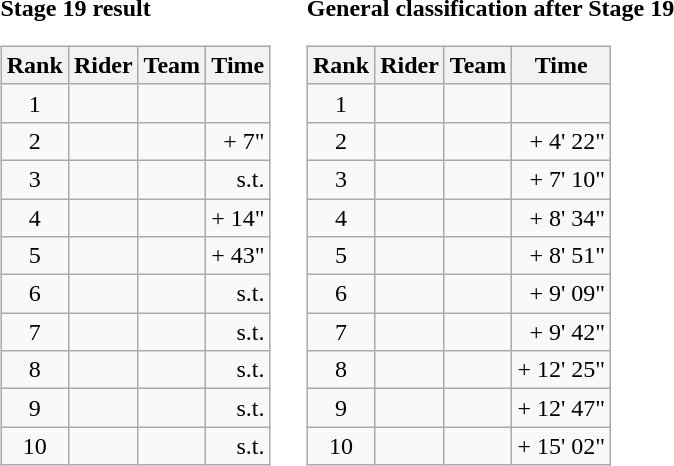<table>
<tr>
<td><strong>Stage 19 result</strong><br><table class="wikitable">
<tr>
<th scope="col">Rank</th>
<th scope="col">Rider</th>
<th scope="col">Team</th>
<th scope="col">Time</th>
</tr>
<tr>
<td style="text-align:center;">1</td>
<td></td>
<td></td>
<td style="text-align:right;"></td>
</tr>
<tr>
<td style="text-align:center;">2</td>
<td></td>
<td></td>
<td style="text-align:right;">+ 7"</td>
</tr>
<tr>
<td style="text-align:center;">3</td>
<td></td>
<td></td>
<td style="text-align:right;">s.t.</td>
</tr>
<tr>
<td style="text-align:center;">4</td>
<td></td>
<td></td>
<td style="text-align:right;">+ 14"</td>
</tr>
<tr>
<td style="text-align:center;">5</td>
<td></td>
<td></td>
<td style="text-align:right;">+ 43"</td>
</tr>
<tr>
<td style="text-align:center;">6</td>
<td></td>
<td></td>
<td style="text-align:right;">s.t.</td>
</tr>
<tr>
<td style="text-align:center;">7</td>
<td></td>
<td></td>
<td style="text-align:right;">s.t.</td>
</tr>
<tr>
<td style="text-align:center;">8</td>
<td></td>
<td></td>
<td style="text-align:right;">s.t.</td>
</tr>
<tr>
<td style="text-align:center;">9</td>
<td></td>
<td></td>
<td style="text-align:right;">s.t.</td>
</tr>
<tr>
<td style="text-align:center;">10</td>
<td></td>
<td></td>
<td style="text-align:right;">s.t.</td>
</tr>
</table>
</td>
<td></td>
<td><strong>General classification after Stage 19</strong><br><table class="wikitable">
<tr>
<th scope="col">Rank</th>
<th scope="col">Rider</th>
<th scope="col">Team</th>
<th scope="col">Time</th>
</tr>
<tr>
<td style="text-align:center;">1</td>
<td></td>
<td></td>
<td style="text-align:right;"></td>
</tr>
<tr>
<td style="text-align:center;">2</td>
<td></td>
<td></td>
<td style="text-align:right;">+ 4' 22"</td>
</tr>
<tr>
<td style="text-align:center;">3</td>
<td></td>
<td></td>
<td style="text-align:right;">+ 7' 10"</td>
</tr>
<tr>
<td style="text-align:center;">4</td>
<td></td>
<td></td>
<td style="text-align:right;">+ 8' 34"</td>
</tr>
<tr>
<td style="text-align:center;">5</td>
<td></td>
<td></td>
<td style="text-align:right;">+ 8' 51"</td>
</tr>
<tr>
<td style="text-align:center;">6</td>
<td></td>
<td></td>
<td style="text-align:right;">+ 9' 09"</td>
</tr>
<tr>
<td style="text-align:center;">7</td>
<td></td>
<td></td>
<td style="text-align:right;">+ 9' 42"</td>
</tr>
<tr>
<td style="text-align:center;">8</td>
<td></td>
<td></td>
<td style="text-align:right;">+ 12' 25"</td>
</tr>
<tr>
<td style="text-align:center;">9</td>
<td></td>
<td></td>
<td style="text-align:right;">+ 12' 47"</td>
</tr>
<tr>
<td style="text-align:center;">10</td>
<td></td>
<td></td>
<td style="text-align:right;">+ 15' 02"</td>
</tr>
</table>
</td>
</tr>
</table>
